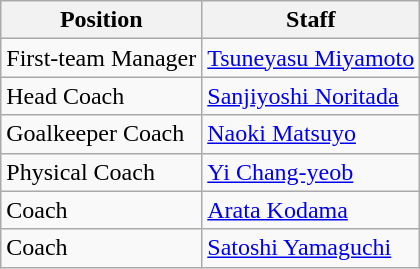<table class="wikitable">
<tr>
<th>Position</th>
<th>Staff</th>
</tr>
<tr>
<td>First-team Manager</td>
<td> <a href='#'>Tsuneyasu Miyamoto</a></td>
</tr>
<tr>
<td>Head Coach</td>
<td> <a href='#'>Sanjiyoshi Noritada</a></td>
</tr>
<tr>
<td>Goalkeeper Coach</td>
<td> <a href='#'>Naoki Matsuyo</a></td>
</tr>
<tr>
<td>Physical Coach</td>
<td> <a href='#'>Yi Chang-yeob</a></td>
</tr>
<tr>
<td>Coach</td>
<td> <a href='#'>Arata Kodama</a></td>
</tr>
<tr>
<td>Coach</td>
<td> <a href='#'>Satoshi Yamaguchi</a></td>
</tr>
</table>
